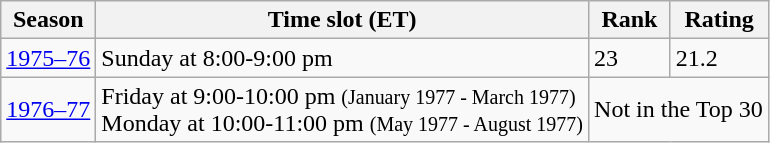<table class="wikitable">
<tr>
<th>Season</th>
<th>Time slot (ET)</th>
<th>Rank</th>
<th>Rating</th>
</tr>
<tr>
<td><a href='#'>1975–76</a></td>
<td>Sunday at 8:00-9:00 pm</td>
<td>23</td>
<td>21.2</td>
</tr>
<tr>
<td><a href='#'>1976–77</a></td>
<td>Friday at 9:00-10:00 pm <small>(January 1977 - March 1977)</small><br>Monday at 10:00-11:00 pm <small>(May 1977 - August 1977)</small></td>
<td colspan="2">Not in the Top 30</td>
</tr>
</table>
